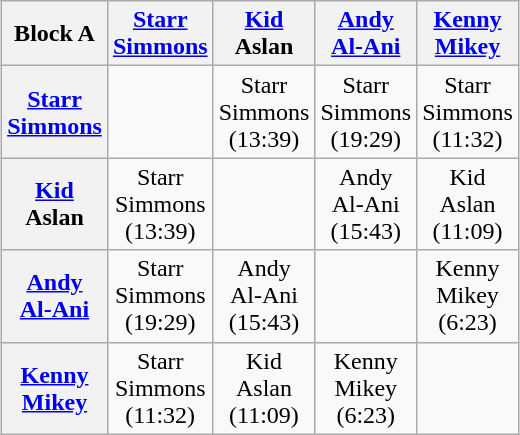<table class="wikitable" style="text-align:center; margin: 1em auto 1em auto">
<tr>
<th>Block A</th>
<th><a href='#'>Starr</a><br><a href='#'>Simmons</a></th>
<th><a href='#'>Kid</a><br>Aslan</th>
<th><a href='#'>Andy</a><br><a href='#'>Al-Ani</a></th>
<th><a href='#'>Kenny</a><br><a href='#'>Mikey</a></th>
</tr>
<tr>
<th><a href='#'>Starr</a><br><a href='#'>Simmons</a></th>
<td></td>
<td>Starr<br>Simmons<br>(13:39)</td>
<td>Starr<br>Simmons<br>(19:29)</td>
<td>Starr<br>Simmons<br>(11:32)</td>
</tr>
<tr>
<th><a href='#'>Kid</a><br>Aslan</th>
<td>Starr<br>Simmons<br>(13:39)</td>
<td></td>
<td>Andy<br>Al-Ani<br>(15:43)</td>
<td>Kid<br>Aslan<br>(11:09)</td>
</tr>
<tr>
<th><a href='#'>Andy</a><br><a href='#'>Al-Ani</a></th>
<td>Starr<br>Simmons<br>(19:29)</td>
<td>Andy<br>Al-Ani<br>(15:43)</td>
<td></td>
<td>Kenny<br>Mikey<br>(6:23)</td>
</tr>
<tr>
<th><a href='#'>Kenny</a><br><a href='#'>Mikey</a></th>
<td>Starr<br>Simmons<br>(11:32)</td>
<td>Kid<br>Aslan<br>(11:09)</td>
<td>Kenny<br>Mikey<br>(6:23)</td>
<td></td>
</tr>
</table>
